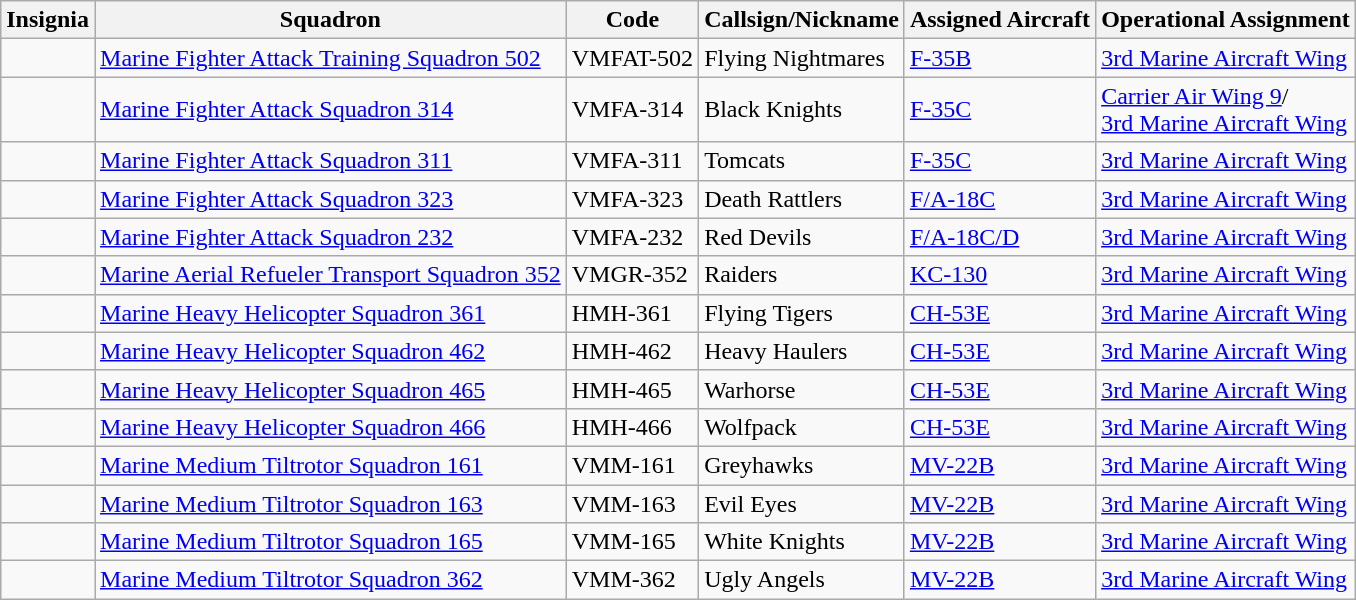<table class="wikitable">
<tr>
<th>Insignia</th>
<th>Squadron</th>
<th>Code</th>
<th>Callsign/Nickname</th>
<th>Assigned Aircraft</th>
<th>Operational Assignment</th>
</tr>
<tr>
<td></td>
<td><a href='#'>Marine Fighter Attack Training Squadron 502</a></td>
<td>VMFAT-502</td>
<td>Flying Nightmares</td>
<td><a href='#'>F-35B</a></td>
<td><a href='#'>3rd Marine Aircraft Wing</a></td>
</tr>
<tr>
<td></td>
<td><a href='#'>Marine Fighter Attack Squadron 314</a></td>
<td>VMFA-314</td>
<td>Black Knights</td>
<td><a href='#'>F-35C</a></td>
<td><a href='#'>Carrier Air Wing 9</a>/<br><a href='#'>3rd Marine Aircraft Wing</a></td>
</tr>
<tr>
<td></td>
<td><a href='#'>Marine Fighter Attack Squadron 311</a></td>
<td>VMFA-311</td>
<td>Tomcats</td>
<td><a href='#'>F-35C</a></td>
<td><a href='#'>3rd Marine Aircraft Wing</a></td>
</tr>
<tr>
<td></td>
<td><a href='#'>Marine Fighter Attack Squadron 323</a></td>
<td>VMFA-323</td>
<td>Death Rattlers</td>
<td><a href='#'>F/A-18C</a></td>
<td><a href='#'>3rd Marine Aircraft Wing</a></td>
</tr>
<tr>
<td></td>
<td><a href='#'>Marine Fighter Attack Squadron 232</a></td>
<td>VMFA-232</td>
<td>Red Devils</td>
<td><a href='#'>F/A-18C/D</a></td>
<td><a href='#'>3rd Marine Aircraft Wing</a></td>
</tr>
<tr>
<td></td>
<td><a href='#'>Marine Aerial Refueler Transport Squadron 352</a></td>
<td>VMGR-352</td>
<td>Raiders</td>
<td><a href='#'>KC-130</a></td>
<td><a href='#'>3rd Marine Aircraft Wing</a></td>
</tr>
<tr>
<td></td>
<td><a href='#'>Marine Heavy Helicopter Squadron 361</a></td>
<td>HMH-361</td>
<td>Flying Tigers</td>
<td><a href='#'>CH-53E</a></td>
<td><a href='#'>3rd Marine Aircraft Wing</a></td>
</tr>
<tr>
<td></td>
<td><a href='#'>Marine Heavy Helicopter Squadron 462</a></td>
<td>HMH-462</td>
<td>Heavy Haulers</td>
<td><a href='#'>CH-53E</a></td>
<td><a href='#'>3rd Marine Aircraft Wing</a></td>
</tr>
<tr>
<td></td>
<td><a href='#'>Marine Heavy Helicopter Squadron 465</a></td>
<td>HMH-465</td>
<td>Warhorse</td>
<td><a href='#'>CH-53E</a></td>
<td><a href='#'>3rd Marine Aircraft Wing</a></td>
</tr>
<tr>
<td></td>
<td><a href='#'>Marine Heavy Helicopter Squadron 466</a></td>
<td>HMH-466</td>
<td>Wolfpack</td>
<td><a href='#'>CH-53E</a></td>
<td><a href='#'>3rd Marine Aircraft Wing</a></td>
</tr>
<tr>
<td></td>
<td><a href='#'>Marine Medium Tiltrotor Squadron 161</a></td>
<td>VMM-161</td>
<td>Greyhawks</td>
<td><a href='#'>MV-22B</a></td>
<td><a href='#'>3rd Marine Aircraft Wing</a></td>
</tr>
<tr>
<td></td>
<td><a href='#'>Marine Medium Tiltrotor Squadron 163</a></td>
<td>VMM-163</td>
<td>Evil Eyes</td>
<td><a href='#'>MV-22B</a></td>
<td><a href='#'>3rd Marine Aircraft Wing</a></td>
</tr>
<tr>
<td></td>
<td><a href='#'>Marine Medium Tiltrotor Squadron 165</a></td>
<td>VMM-165</td>
<td>White Knights</td>
<td><a href='#'>MV-22B</a></td>
<td><a href='#'>3rd Marine Aircraft Wing</a></td>
</tr>
<tr>
<td></td>
<td><a href='#'>Marine Medium Tiltrotor Squadron 362</a></td>
<td>VMM-362</td>
<td>Ugly Angels</td>
<td><a href='#'>MV-22B</a></td>
<td><a href='#'>3rd Marine Aircraft Wing</a></td>
</tr>
</table>
